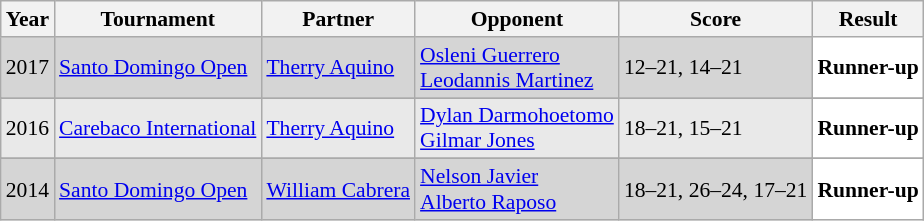<table class="sortable wikitable" style="font-size: 90%;">
<tr>
<th>Year</th>
<th>Tournament</th>
<th>Partner</th>
<th>Opponent</th>
<th>Score</th>
<th>Result</th>
</tr>
<tr style="background:#D5D5D5">
<td align="center">2017</td>
<td align="left"><a href='#'>Santo Domingo Open</a></td>
<td align="left"> <a href='#'>Therry Aquino</a></td>
<td align="left"> <a href='#'>Osleni Guerrero</a> <br>  <a href='#'>Leodannis Martinez</a></td>
<td align="left">12–21, 14–21</td>
<td style="text-align:left; background:white"> <strong>Runner-up</strong></td>
</tr>
<tr>
</tr>
<tr style="background:#E9E9E9">
<td align="center">2016</td>
<td align="left"><a href='#'>Carebaco International</a></td>
<td align="left"> <a href='#'>Therry Aquino</a></td>
<td align="left"> <a href='#'>Dylan Darmohoetomo</a> <br>  <a href='#'>Gilmar Jones</a></td>
<td align="left">18–21, 15–21</td>
<td style="text-align:left; background:white"> <strong>Runner-up</strong></td>
</tr>
<tr>
</tr>
<tr style="background:#D5D5D5">
<td align="center">2014</td>
<td align="left"><a href='#'>Santo Domingo Open</a></td>
<td align="left"> <a href='#'>William Cabrera</a></td>
<td align="left"> <a href='#'>Nelson Javier</a> <br>  <a href='#'>Alberto Raposo</a></td>
<td align="left">18–21, 26–24, 17–21</td>
<td style="text-align:left; background:white"> <strong>Runner-up</strong></td>
</tr>
</table>
